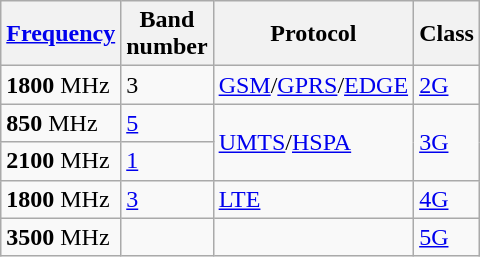<table class="wikitable sortable">
<tr>
<th><a href='#'>Frequency</a></th>
<th>Band <br> number</th>
<th>Protocol</th>
<th>Class</th>
</tr>
<tr>
<td><strong>1800</strong> MHz</td>
<td>3</td>
<td><a href='#'>GSM</a>/<a href='#'>GPRS</a>/<a href='#'>EDGE</a></td>
<td><a href='#'>2G</a></td>
</tr>
<tr>
<td><strong>850</strong> MHz</td>
<td><a href='#'>5</a></td>
<td rowspan="2"><a href='#'>UMTS</a>/<a href='#'>HSPA</a></td>
<td rowspan="2"><a href='#'>3G</a></td>
</tr>
<tr>
<td><strong>2100</strong> MHz</td>
<td><a href='#'>1</a></td>
</tr>
<tr>
<td><strong>1800</strong> MHz</td>
<td><a href='#'>3</a></td>
<td><a href='#'>LTE</a></td>
<td><a href='#'>4G</a></td>
</tr>
<tr>
<td><strong>3500</strong> MHz</td>
<td></td>
<td></td>
<td><a href='#'>5G</a></td>
</tr>
</table>
